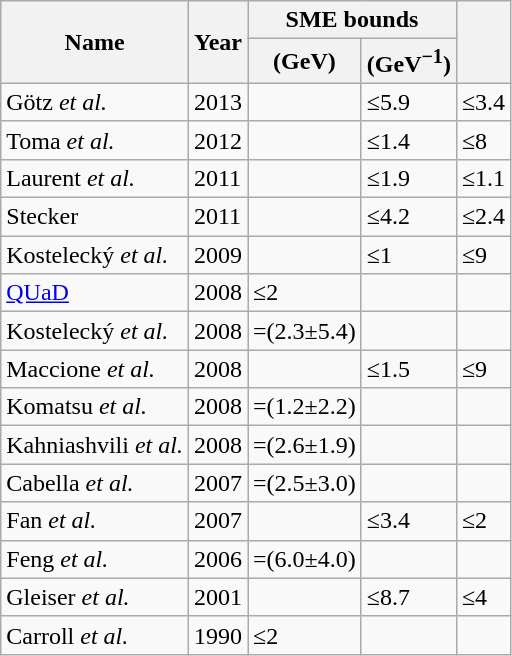<table class=wikitable>
<tr>
<th rowspan=2>Name</th>
<th rowspan=2>Year</th>
<th colspan=2>SME bounds</th>
<th rowspan=2></th>
</tr>
<tr>
<th> (GeV)</th>
<th> (GeV<sup>−1</sup>)</th>
</tr>
<tr>
<td>Götz <em>et al.</em></td>
<td>2013</td>
<td></td>
<td>≤5.9</td>
<td>≤3.4</td>
</tr>
<tr>
<td>Toma <em>et al.</em></td>
<td>2012</td>
<td></td>
<td>≤1.4</td>
<td>≤8</td>
</tr>
<tr>
<td>Laurent <em>et al.</em></td>
<td>2011</td>
<td></td>
<td>≤1.9</td>
<td>≤1.1</td>
</tr>
<tr>
<td>Stecker</td>
<td>2011</td>
<td></td>
<td>≤4.2</td>
<td>≤2.4</td>
</tr>
<tr>
<td>Kostelecký <em>et al.</em></td>
<td>2009</td>
<td></td>
<td>≤1</td>
<td>≤9</td>
</tr>
<tr>
<td><a href='#'>QUaD</a></td>
<td>2008</td>
<td>≤2</td>
<td></td>
<td></td>
</tr>
<tr>
<td>Kostelecký <em>et al.</em></td>
<td>2008</td>
<td>=(2.3±5.4)</td>
<td></td>
<td></td>
</tr>
<tr>
<td>Maccione <em>et al.</em></td>
<td>2008</td>
<td></td>
<td>≤1.5</td>
<td>≤9</td>
</tr>
<tr>
<td>Komatsu <em>et al.</em></td>
<td>2008</td>
<td>=(1.2±2.2) </td>
<td></td>
<td></td>
</tr>
<tr>
<td>Kahniashvili <em>et al.</em></td>
<td>2008</td>
<td>=(2.6±1.9) </td>
<td></td>
<td></td>
</tr>
<tr>
<td>Cabella <em>et al.</em></td>
<td>2007</td>
<td>=(2.5±3.0) </td>
<td></td>
<td></td>
</tr>
<tr>
<td>Fan <em>et al.</em></td>
<td>2007</td>
<td></td>
<td>≤3.4</td>
<td>≤2 </td>
</tr>
<tr>
<td>Feng <em>et al.</em></td>
<td>2006</td>
<td>=(6.0±4.0) </td>
<td></td>
<td></td>
</tr>
<tr>
<td>Gleiser <em>et al.</em></td>
<td>2001</td>
<td></td>
<td>≤8.7</td>
<td>≤4 </td>
</tr>
<tr>
<td>Carroll <em>et al.</em></td>
<td>1990</td>
<td>≤2</td>
<td></td>
<td></td>
</tr>
</table>
